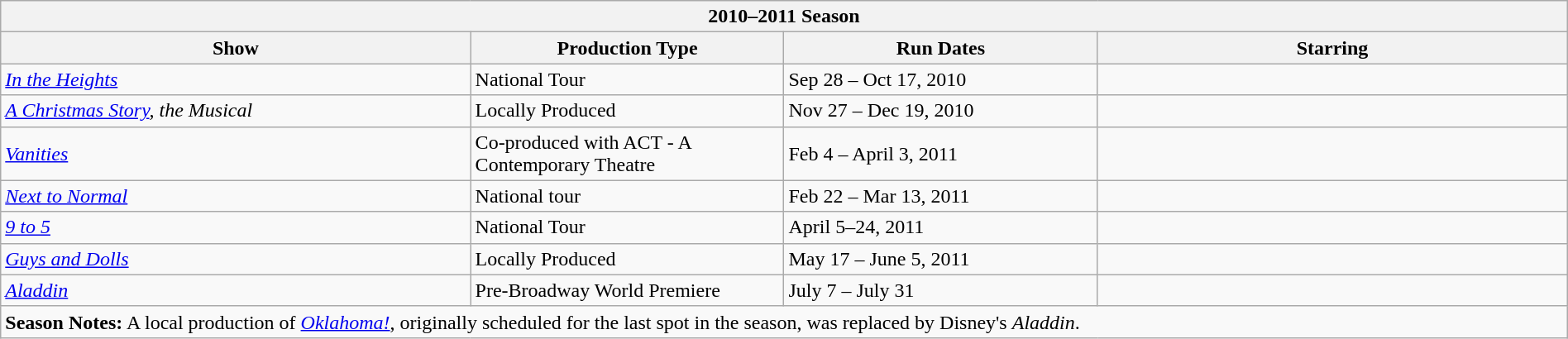<table class="wikitable collapsible autocollapse" width="100%">
<tr>
<th colspan="4">2010–2011 Season</th>
</tr>
<tr>
<th width=30%>Show</th>
<th width=20%>Production Type</th>
<th width=20%>Run Dates</th>
<th width=30%>Starring</th>
</tr>
<tr>
<td><em><a href='#'>In the Heights</a></em></td>
<td>National Tour</td>
<td>Sep 28 – Oct 17, 2010</td>
<td></td>
</tr>
<tr>
<td><em><a href='#'>A Christmas Story</a>, the Musical</em></td>
<td>Locally Produced</td>
<td>Nov 27 – Dec 19, 2010</td>
<td></td>
</tr>
<tr>
<td><em><a href='#'>Vanities</a></em></td>
<td>Co-produced with ACT - A Contemporary Theatre</td>
<td>Feb 4 – April 3, 2011</td>
<td></td>
</tr>
<tr>
<td><em><a href='#'>Next to Normal</a></em></td>
<td>National tour</td>
<td>Feb 22 – Mar 13, 2011</td>
<td></td>
</tr>
<tr>
<td><em><a href='#'>9 to 5</a></em></td>
<td>National Tour</td>
<td>April 5–24, 2011</td>
<td></td>
</tr>
<tr>
<td><em><a href='#'>Guys and Dolls</a></em></td>
<td>Locally Produced</td>
<td>May 17 – June 5, 2011</td>
<td></td>
</tr>
<tr>
<td><em><a href='#'>Aladdin</a></em></td>
<td>Pre-Broadway World Premiere</td>
<td>July 7 – July 31</td>
<td></td>
</tr>
<tr>
<td colspan="4"><strong>Season Notes:</strong> A local production of <em><a href='#'>Oklahoma!</a></em>, originally scheduled for the last spot in the season, was replaced by Disney's <em>Aladdin</em>.</td>
</tr>
</table>
